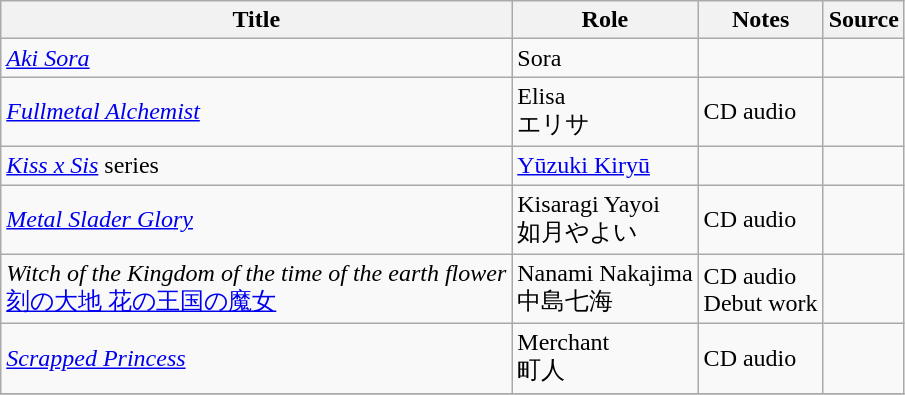<table class="wikitable sortable plainrowheaders">
<tr>
<th>Title</th>
<th>Role</th>
<th class="unsortable">Notes</th>
<th class="unsortable">Source</th>
</tr>
<tr>
<td><em><a href='#'>Aki Sora</a></em></td>
<td>Sora</td>
<td></td>
<td></td>
</tr>
<tr>
<td><em><a href='#'>Fullmetal Alchemist</a></em></td>
<td>Elisa<br>エリサ</td>
<td>CD audio</td>
<td></td>
</tr>
<tr>
<td><em><a href='#'>Kiss x Sis</a></em> series</td>
<td><a href='#'>Yūzuki Kiryū</a></td>
<td></td>
<td></td>
</tr>
<tr>
<td><em><a href='#'>Metal Slader Glory</a></em></td>
<td>Kisaragi Yayoi<br>如月やよい</td>
<td>CD audio</td>
<td></td>
</tr>
<tr>
<td><em>Witch of the Kingdom of the time of the earth flower</em><br><a href='#'>刻の大地 花の王国の魔女</a></td>
<td>Nanami Nakajima<br>中島七海</td>
<td>CD audio<br>Debut work</td>
<td></td>
</tr>
<tr>
<td><em><a href='#'>Scrapped Princess</a></em></td>
<td>Merchant<br>町人</td>
<td>CD audio</td>
<td></td>
</tr>
<tr>
</tr>
</table>
